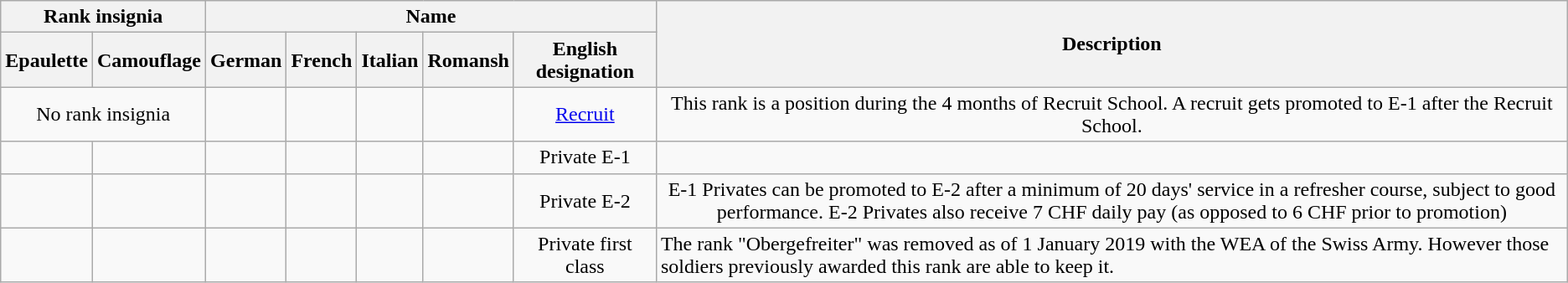<table class="wikitable" style="text-align:center;">
<tr>
<th colspan=2>Rank insignia</th>
<th colspan=5>Name</th>
<th rowspan=2>Description</th>
</tr>
<tr>
<th>Epaulette</th>
<th>Camouflage</th>
<th>German</th>
<th>French</th>
<th>Italian</th>
<th>Romansh<br></th>
<th>English designation</th>
</tr>
<tr>
<td colspan=2>No rank insignia</td>
<td><br></td>
<td><br></td>
<td></td>
<td></td>
<td><a href='#'>Recruit</a></td>
<td>This rank is a position during the 4 months of Recruit School. A recruit gets promoted to E-1 after the Recruit School.</td>
</tr>
<tr>
<td></td>
<td></td>
<td><br></td>
<td><br></td>
<td></td>
<td></td>
<td>Private E-1</td>
<td></td>
</tr>
<tr>
<td></td>
<td></td>
<td><br></td>
<td><br></td>
<td></td>
<td></td>
<td>Private E-2</td>
<td>E-1 Privates can be promoted to E-2 after a minimum of 20 days' service in a refresher course, subject to good performance. E-2 Privates also receive 7 CHF daily pay (as opposed to 6 CHF prior to promotion)</td>
</tr>
<tr>
<td></td>
<td></td>
<td><br></td>
<td><br></td>
<td></td>
<td></td>
<td>Private first class</td>
<td style="text-align:left;">The rank "Obergefreiter" was removed as of 1 January 2019 with the WEA of the Swiss Army. However those soldiers previously awarded this rank are able to keep it.</td>
</tr>
</table>
